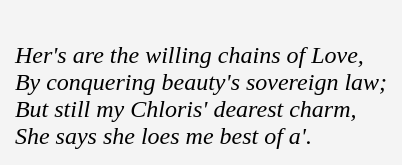<table cellpadding=10 border="0" align=center>
<tr>
<td bgcolor=#f4f4f4><br><em>Her's are the willing chains of Love,</em><br> 
<em>By conquering beauty's sovereign law;</em><br> 
<em>But still my Chloris' dearest charm,</em><br> 
<em>She says she loes me best of a'.</em><br></td>
</tr>
</table>
